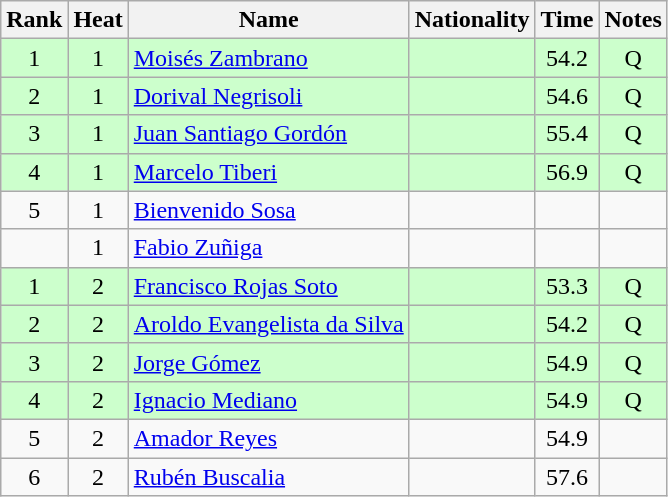<table class="wikitable sortable" style="text-align:center">
<tr>
<th>Rank</th>
<th>Heat</th>
<th>Name</th>
<th>Nationality</th>
<th>Time</th>
<th>Notes</th>
</tr>
<tr bgcolor=ccffcc>
<td>1</td>
<td>1</td>
<td align=left><a href='#'>Moisés Zambrano</a></td>
<td align=left></td>
<td>54.2</td>
<td>Q</td>
</tr>
<tr bgcolor=ccffcc>
<td>2</td>
<td>1</td>
<td align=left><a href='#'>Dorival Negrisoli</a></td>
<td align=left></td>
<td>54.6</td>
<td>Q</td>
</tr>
<tr bgcolor=ccffcc>
<td>3</td>
<td>1</td>
<td align=left><a href='#'>Juan Santiago Gordón</a></td>
<td align=left></td>
<td>55.4</td>
<td>Q</td>
</tr>
<tr bgcolor=ccffcc>
<td>4</td>
<td>1</td>
<td align=left><a href='#'>Marcelo Tiberi</a></td>
<td align=left></td>
<td>56.9</td>
<td>Q</td>
</tr>
<tr>
<td>5</td>
<td>1</td>
<td align=left><a href='#'>Bienvenido Sosa</a></td>
<td align=left></td>
<td></td>
<td></td>
</tr>
<tr>
<td></td>
<td>1</td>
<td align=left><a href='#'>Fabio Zuñiga</a></td>
<td align=left></td>
<td></td>
<td></td>
</tr>
<tr bgcolor=ccffcc>
<td>1</td>
<td>2</td>
<td align=left><a href='#'>Francisco Rojas Soto</a></td>
<td align=left></td>
<td>53.3</td>
<td>Q</td>
</tr>
<tr bgcolor=ccffcc>
<td>2</td>
<td>2</td>
<td align=left><a href='#'>Aroldo Evangelista da Silva</a></td>
<td align=left></td>
<td>54.2</td>
<td>Q</td>
</tr>
<tr bgcolor=ccffcc>
<td>3</td>
<td>2</td>
<td align=left><a href='#'>Jorge Gómez</a></td>
<td align=left></td>
<td>54.9</td>
<td>Q</td>
</tr>
<tr bgcolor=ccffcc>
<td>4</td>
<td>2</td>
<td align=left><a href='#'>Ignacio Mediano</a></td>
<td align=left></td>
<td>54.9</td>
<td>Q</td>
</tr>
<tr>
<td>5</td>
<td>2</td>
<td align=left><a href='#'>Amador Reyes</a></td>
<td align=left></td>
<td>54.9</td>
<td></td>
</tr>
<tr>
<td>6</td>
<td>2</td>
<td align=left><a href='#'>Rubén Buscalia</a></td>
<td align=left></td>
<td>57.6</td>
<td></td>
</tr>
</table>
